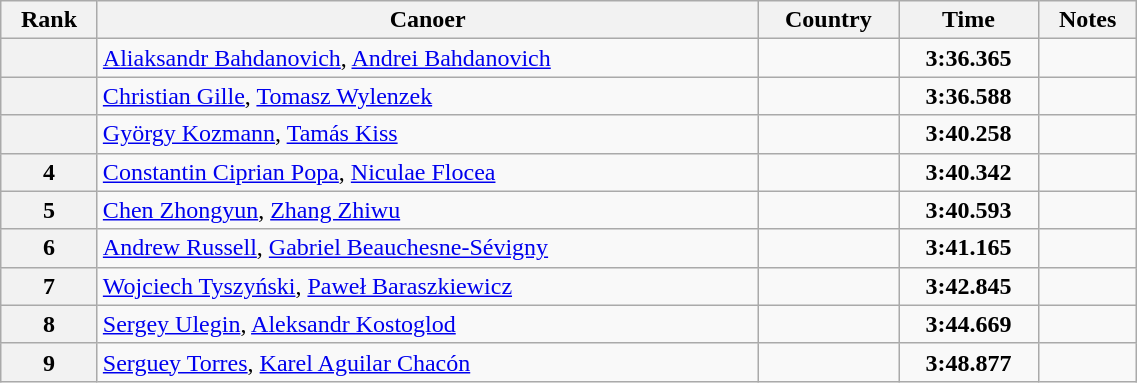<table class="wikitable sortable" width=60% style="text-align:center">
<tr>
<th>Rank</th>
<th>Canoer</th>
<th>Country</th>
<th>Time</th>
<th>Notes</th>
</tr>
<tr>
<th></th>
<td align=left><a href='#'>Aliaksandr Bahdanovich</a>, <a href='#'>Andrei Bahdanovich</a></td>
<td align=left></td>
<td><strong>3:36.365</strong></td>
<td></td>
</tr>
<tr>
<th></th>
<td align=left><a href='#'>Christian Gille</a>, <a href='#'>Tomasz Wylenzek</a></td>
<td align=left></td>
<td><strong>3:36.588</strong></td>
<td></td>
</tr>
<tr>
<th></th>
<td align=left><a href='#'>György Kozmann</a>, <a href='#'>Tamás Kiss</a></td>
<td align=left></td>
<td><strong>3:40.258</strong></td>
<td></td>
</tr>
<tr>
<th>4</th>
<td align=left><a href='#'>Constantin Ciprian Popa</a>, <a href='#'>Niculae Flocea</a></td>
<td align=left></td>
<td><strong>3:40.342</strong></td>
<td></td>
</tr>
<tr>
<th>5</th>
<td align=left><a href='#'>Chen Zhongyun</a>, <a href='#'>Zhang Zhiwu</a></td>
<td align=left></td>
<td><strong>3:40.593</strong></td>
<td></td>
</tr>
<tr>
<th>6</th>
<td align=left><a href='#'>Andrew Russell</a>, <a href='#'>Gabriel Beauchesne-Sévigny</a></td>
<td align=left></td>
<td><strong>3:41.165</strong></td>
<td></td>
</tr>
<tr>
<th>7</th>
<td align=left><a href='#'>Wojciech Tyszyński</a>, <a href='#'>Paweł Baraszkiewicz</a></td>
<td align=left></td>
<td><strong>3:42.845</strong></td>
<td></td>
</tr>
<tr>
<th>8</th>
<td align=left><a href='#'>Sergey Ulegin</a>, <a href='#'>Aleksandr Kostoglod</a></td>
<td align=left></td>
<td><strong>3:44.669</strong></td>
<td></td>
</tr>
<tr>
<th>9</th>
<td align=left><a href='#'>Serguey Torres</a>, <a href='#'>Karel Aguilar Chacón</a></td>
<td align=left></td>
<td><strong>3:48.877</strong></td>
<td></td>
</tr>
</table>
